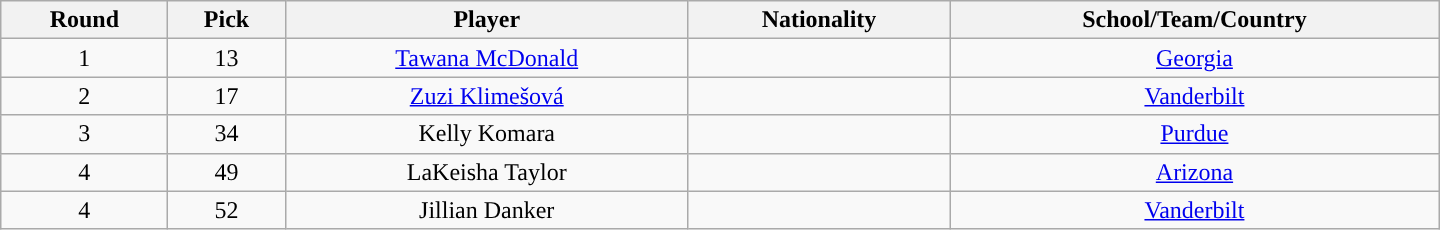<table class="wikitable" style="text-align:center; width:60em">
<tr>
<th>Round</th>
<th>Pick</th>
<th>Player</th>
<th>Nationality</th>
<th>School/Team/Country</th>
</tr>
<tr>
<td>1</td>
<td>13</td>
<td><a href='#'>Tawana McDonald</a></td>
<td></td>
<td><a href='#'>Georgia</a></td>
</tr>
<tr>
<td>2</td>
<td>17</td>
<td><a href='#'>Zuzi Klimešová</a></td>
<td></td>
<td><a href='#'>Vanderbilt</a></td>
</tr>
<tr>
<td>3</td>
<td>34</td>
<td>Kelly Komara</td>
<td></td>
<td><a href='#'>Purdue</a></td>
</tr>
<tr>
<td>4</td>
<td>49</td>
<td>LaKeisha Taylor</td>
<td></td>
<td><a href='#'>Arizona</a></td>
</tr>
<tr>
<td>4</td>
<td>52</td>
<td>Jillian Danker</td>
<td></td>
<td><a href='#'>Vanderbilt</a></td>
</tr>
</table>
